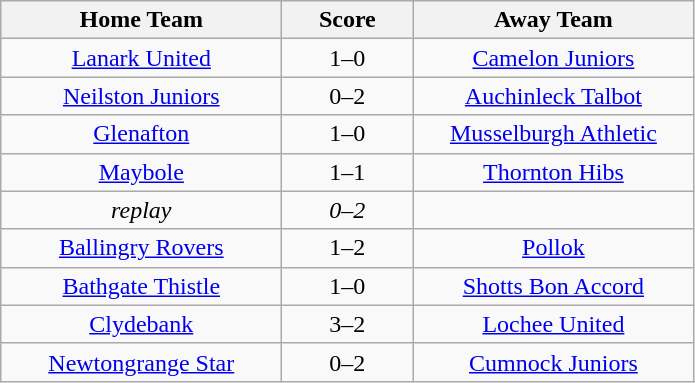<table class="wikitable" style="text-align: center">
<tr>
<th width=180>Home Team</th>
<th width=80>Score</th>
<th width=180>Away Team</th>
</tr>
<tr>
<td><a href='#'>Lanark United</a></td>
<td>1–0</td>
<td><a href='#'>Camelon Juniors</a></td>
</tr>
<tr>
<td><a href='#'>Neilston Juniors</a></td>
<td>0–2</td>
<td><a href='#'>Auchinleck Talbot</a></td>
</tr>
<tr>
<td><a href='#'>Glenafton</a></td>
<td>1–0</td>
<td><a href='#'>Musselburgh Athletic</a></td>
</tr>
<tr>
<td><a href='#'>Maybole</a></td>
<td>1–1</td>
<td><a href='#'>Thornton Hibs</a></td>
</tr>
<tr>
<td><em>replay</em></td>
<td><em>0–2</em></td>
<td></td>
</tr>
<tr>
<td><a href='#'>Ballingry Rovers</a></td>
<td>1–2</td>
<td><a href='#'>Pollok</a></td>
</tr>
<tr>
<td><a href='#'>Bathgate Thistle</a></td>
<td>1–0</td>
<td><a href='#'>Shotts Bon Accord</a></td>
</tr>
<tr>
<td><a href='#'>Clydebank</a></td>
<td>3–2</td>
<td><a href='#'>Lochee United</a></td>
</tr>
<tr>
<td><a href='#'>Newtongrange Star</a></td>
<td>0–2</td>
<td><a href='#'>Cumnock Juniors</a></td>
</tr>
</table>
